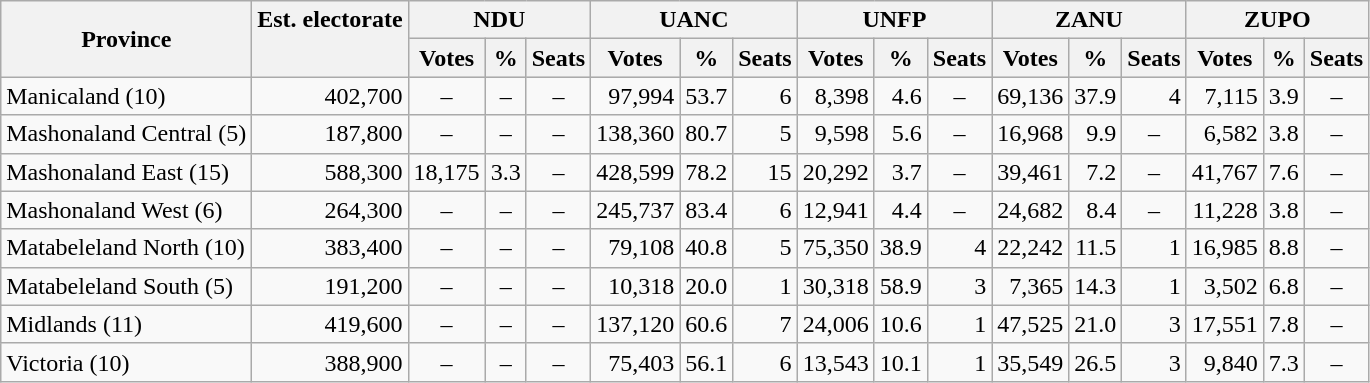<table class="wikitable">
<tr>
<th align="left" rowspan=2>Province</th>
<th align="center" valign="top" rowspan=2>Est. electorate</th>
<th align="center" valign="top" colspan=3>NDU</th>
<th align="center" valign="top" colspan=3>UANC</th>
<th align="center" valign="top" colspan=3>UNFP</th>
<th align="center" valign="top" colspan=3>ZANU</th>
<th align="center" valign="top" colspan=3>ZUPO</th>
</tr>
<tr bgcolor="CCCCCC">
<th>Votes</th>
<th>%</th>
<th>Seats</th>
<th>Votes</th>
<th>%</th>
<th>Seats</th>
<th>Votes</th>
<th>%</th>
<th>Seats</th>
<th>Votes</th>
<th>%</th>
<th>Seats</th>
<th>Votes</th>
<th>%</th>
<th>Seats</th>
</tr>
<tr>
<td>Manicaland (10)</td>
<td align="right">402,700</td>
<td align="center">–</td>
<td align="center">–</td>
<td align="center">–</td>
<td align="right">97,994</td>
<td align="right">53.7</td>
<td align="right">6</td>
<td align="right">8,398</td>
<td align="right">4.6</td>
<td align="center">–</td>
<td align="right">69,136</td>
<td align="right">37.9</td>
<td align="right">4</td>
<td align="right">7,115</td>
<td align="right">3.9</td>
<td align="center">–</td>
</tr>
<tr>
<td>Mashonaland Central (5)</td>
<td align="right">187,800</td>
<td align="center">–</td>
<td align="center">–</td>
<td align="center">–</td>
<td align="right">138,360</td>
<td align="right">80.7</td>
<td align="right">5</td>
<td align="right">9,598</td>
<td align="right">5.6</td>
<td align="center">–</td>
<td align="right">16,968</td>
<td align="right">9.9</td>
<td align="center">–</td>
<td align="right">6,582</td>
<td align="right">3.8</td>
<td align="center">–</td>
</tr>
<tr>
<td>Mashonaland East (15)</td>
<td align="right">588,300</td>
<td align="right">18,175</td>
<td align="right">3.3</td>
<td align="center">–</td>
<td align="right">428,599</td>
<td align="right">78.2</td>
<td align="right">15</td>
<td align="right">20,292</td>
<td align="right">3.7</td>
<td align="center">–</td>
<td align="right">39,461</td>
<td align="right">7.2</td>
<td align="center">–</td>
<td align="right">41,767</td>
<td align="right">7.6</td>
<td align="center">–</td>
</tr>
<tr>
<td>Mashonaland West (6)</td>
<td align="right">264,300</td>
<td align="center">–</td>
<td align="center">–</td>
<td align="center">–</td>
<td align="right">245,737</td>
<td align="right">83.4</td>
<td align="right">6</td>
<td align="right">12,941</td>
<td align="right">4.4</td>
<td align="center">–</td>
<td align="right">24,682</td>
<td align="right">8.4</td>
<td align="center">–</td>
<td align="right">11,228</td>
<td align="right">3.8</td>
<td align="center">–</td>
</tr>
<tr>
<td>Matabeleland North (10)</td>
<td align="right">383,400</td>
<td align="center">–</td>
<td align="center">–</td>
<td align="center">–</td>
<td align="right">79,108</td>
<td align="right">40.8</td>
<td align="right">5</td>
<td align="right">75,350</td>
<td align="right">38.9</td>
<td align="right">4</td>
<td align="right">22,242</td>
<td align="right">11.5</td>
<td align="right">1</td>
<td align="right">16,985</td>
<td align="right">8.8</td>
<td align="center">–</td>
</tr>
<tr>
<td>Matabeleland South (5)</td>
<td align="right">191,200</td>
<td align="center">–</td>
<td align="center">–</td>
<td align="center">–</td>
<td align="right">10,318</td>
<td align="right">20.0</td>
<td align="right">1</td>
<td align="right">30,318</td>
<td align="right">58.9</td>
<td align="right">3</td>
<td align="right">7,365</td>
<td align="right">14.3</td>
<td align="right">1</td>
<td align="right">3,502</td>
<td align="right">6.8</td>
<td align="center">–</td>
</tr>
<tr>
<td>Midlands (11)</td>
<td align="right">419,600</td>
<td align="center">–</td>
<td align="center">–</td>
<td align="center">–</td>
<td align="right">137,120</td>
<td align="right">60.6</td>
<td align="right">7</td>
<td align="right">24,006</td>
<td align="right">10.6</td>
<td align="right">1</td>
<td align="right">47,525</td>
<td align="right">21.0</td>
<td align="right">3</td>
<td align="right">17,551</td>
<td align="right">7.8</td>
<td align="center">–</td>
</tr>
<tr>
<td>Victoria (10)</td>
<td align="right">388,900</td>
<td align="center">–</td>
<td align="center">–</td>
<td align="center">–</td>
<td align="right">75,403</td>
<td align="right">56.1</td>
<td align="right">6</td>
<td align="right">13,543</td>
<td align="right">10.1</td>
<td align="right">1</td>
<td align="right">35,549</td>
<td align="right">26.5</td>
<td align="right">3</td>
<td align="right">9,840</td>
<td align="right">7.3</td>
<td align="center">–</td>
</tr>
</table>
